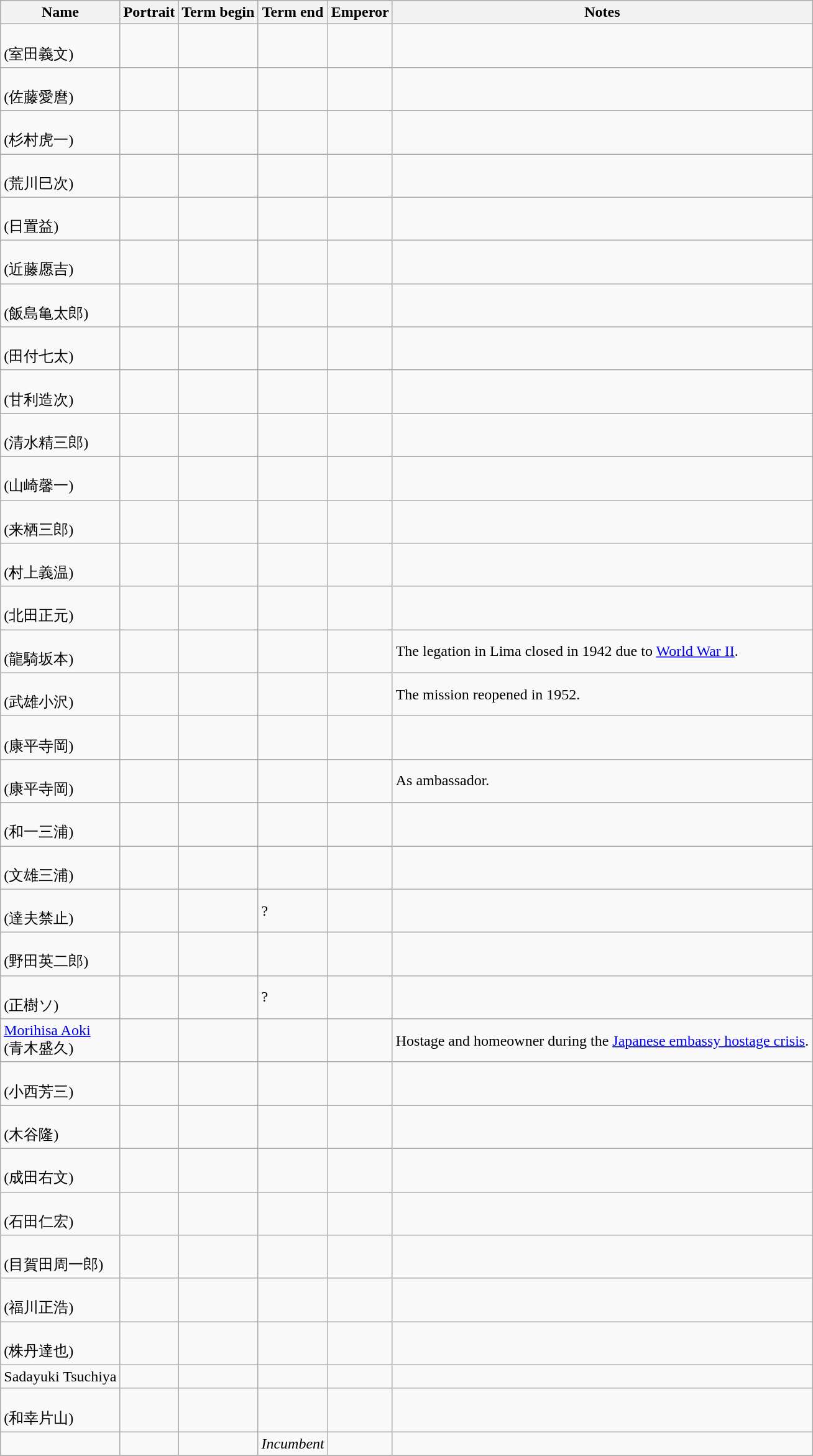<table class="wikitable sortable"  text-align:center;">
<tr>
<th>Name</th>
<th class="unsortable">Portrait</th>
<th>Term begin</th>
<th>Term end</th>
<th>Emperor</th>
<th class="unsortable">Notes</th>
</tr>
<tr>
<td><br>(室田義文)</td>
<td></td>
<td></td>
<td></td>
<td></td>
<td></td>
</tr>
<tr>
<td><br>(佐藤愛麿)</td>
<td></td>
<td></td>
<td></td>
<td></td>
<td></td>
</tr>
<tr>
<td><br>(杉村虎一)</td>
<td></td>
<td></td>
<td></td>
<td></td>
<td></td>
</tr>
<tr>
<td><br>(荒川巳次)</td>
<td></td>
<td></td>
<td></td>
<td></td>
<td></td>
</tr>
<tr>
<td><br>(日置益)</td>
<td></td>
<td></td>
<td></td>
<td></td>
<td></td>
</tr>
<tr>
<td><br>(近藤愿吉)</td>
<td></td>
<td></td>
<td></td>
<td></td>
<td></td>
</tr>
<tr>
<td><br>(飯島亀太郎)</td>
<td></td>
<td></td>
<td></td>
<td></td>
<td></td>
</tr>
<tr>
<td><br>(田付七太)</td>
<td></td>
<td></td>
<td></td>
<td></td>
<td></td>
</tr>
<tr>
<td><br>(甘利造次)</td>
<td></td>
<td></td>
<td></td>
<td></td>
<td></td>
</tr>
<tr>
<td><br>(清水精三郎)</td>
<td></td>
<td></td>
<td></td>
<td></td>
<td></td>
</tr>
<tr>
<td><br>(山崎馨一)</td>
<td></td>
<td></td>
<td></td>
<td></td>
<td></td>
</tr>
<tr>
<td><br>(来栖三郎)</td>
<td></td>
<td></td>
<td></td>
<td></td>
<td></td>
</tr>
<tr>
<td><br>(村上義温)</td>
<td></td>
<td></td>
<td></td>
<td></td>
<td></td>
</tr>
<tr>
<td><br>(北田正元)</td>
<td></td>
<td></td>
<td></td>
<td></td>
<td></td>
</tr>
<tr>
<td><br>(龍騎坂本)</td>
<td></td>
<td></td>
<td></td>
<td></td>
<td>The legation in Lima closed in 1942 due to <a href='#'>World War II</a>.</td>
</tr>
<tr>
<td><br>(武雄小沢)</td>
<td></td>
<td></td>
<td></td>
<td></td>
<td>The mission reopened in 1952.</td>
</tr>
<tr>
<td><br>(康平寺岡)</td>
<td></td>
<td></td>
<td></td>
<td></td>
<td></td>
</tr>
<tr>
<td><br>(康平寺岡)</td>
<td></td>
<td></td>
<td></td>
<td></td>
<td>As ambassador.</td>
</tr>
<tr>
<td><br>(和一三浦)</td>
<td></td>
<td></td>
<td></td>
<td></td>
<td></td>
</tr>
<tr>
<td><br>(文雄三浦)</td>
<td></td>
<td></td>
<td></td>
<td></td>
<td></td>
</tr>
<tr>
<td><br>(達夫禁止)</td>
<td></td>
<td></td>
<td>?</td>
<td></td>
<td></td>
</tr>
<tr>
<td><br>(野田英二郎)</td>
<td></td>
<td></td>
<td></td>
<td></td>
<td></td>
</tr>
<tr>
<td><br>(正樹ソ)</td>
<td></td>
<td></td>
<td>?</td>
<td></td>
<td></td>
</tr>
<tr>
<td><a href='#'>Morihisa Aoki</a><br>(青木盛久)</td>
<td></td>
<td></td>
<td></td>
<td></td>
<td>Hostage and homeowner during the <a href='#'>Japanese embassy hostage crisis</a>.</td>
</tr>
<tr>
<td><br>(小西芳三)</td>
<td></td>
<td></td>
<td></td>
<td></td>
<td></td>
</tr>
<tr>
<td><br>(木谷隆)</td>
<td></td>
<td></td>
<td></td>
<td></td>
<td></td>
</tr>
<tr>
<td><br>(成田右文)</td>
<td></td>
<td></td>
<td></td>
<td></td>
<td></td>
</tr>
<tr>
<td><br>(石田仁宏)</td>
<td></td>
<td></td>
<td></td>
<td></td>
<td></td>
</tr>
<tr>
<td><br>(目賀田周一郎)</td>
<td></td>
<td></td>
<td></td>
<td></td>
<td></td>
</tr>
<tr>
<td><br>(福川正浩)</td>
<td></td>
<td></td>
<td></td>
<td></td>
<td></td>
</tr>
<tr>
<td><br>(株丹達也)</td>
<td></td>
<td></td>
<td></td>
<td></td>
<td></td>
</tr>
<tr>
<td>Sadayuki Tsuchiya</td>
<td></td>
<td></td>
<td></td>
<td></td>
<td></td>
</tr>
<tr>
<td><br>(和幸片山)</td>
<td></td>
<td></td>
<td></td>
<td></td>
<td></td>
</tr>
<tr>
<td></td>
<td></td>
<td></td>
<td><em>Incumbent</em></td>
<td></td>
<td></td>
</tr>
<tr>
</tr>
</table>
